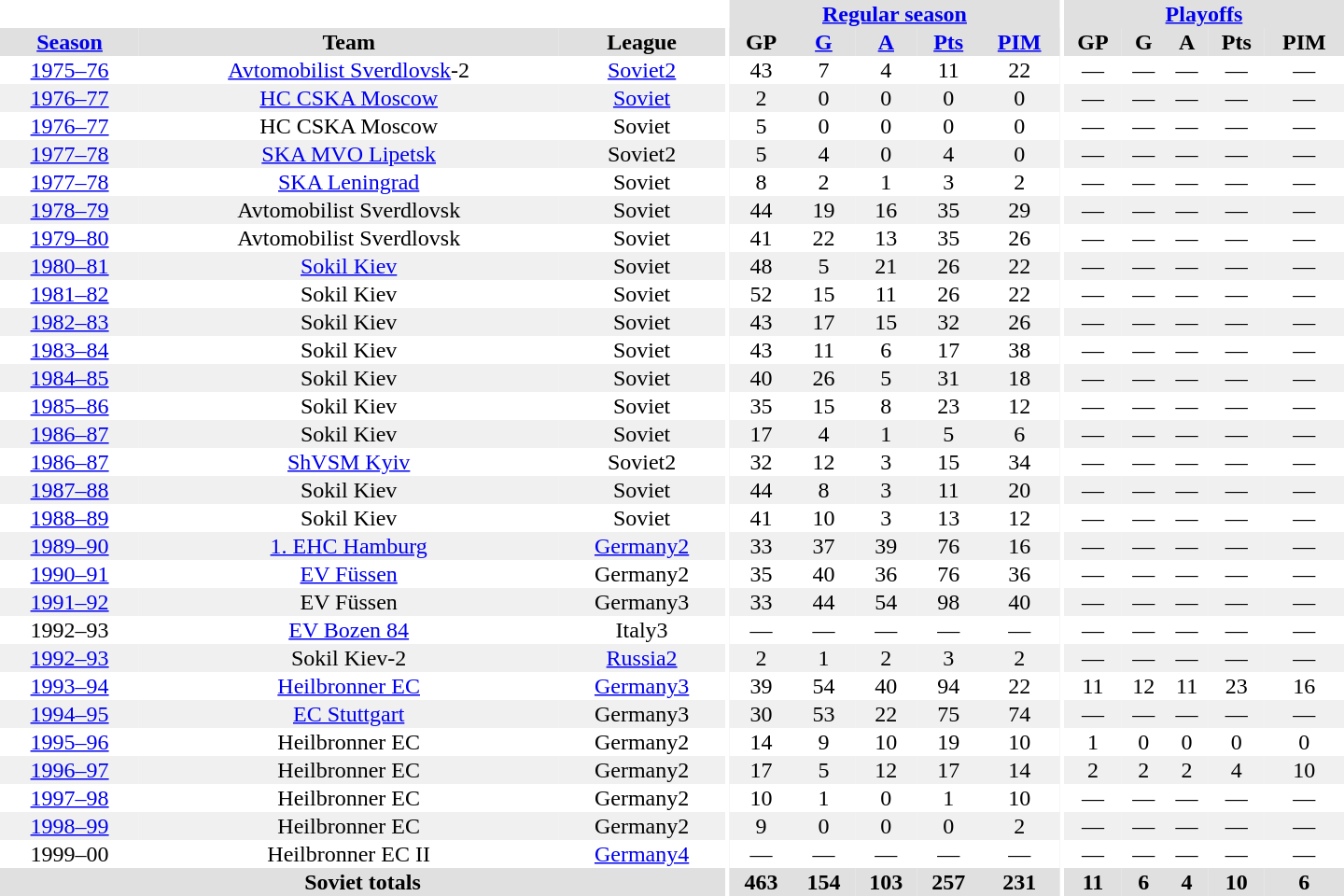<table border="0" cellpadding="1" cellspacing="0" style="text-align:center; width:60em">
<tr bgcolor="#e0e0e0">
<th colspan="3" bgcolor="#ffffff"></th>
<th rowspan="99" bgcolor="#ffffff"></th>
<th colspan="5"><a href='#'>Regular season</a></th>
<th rowspan="99" bgcolor="#ffffff"></th>
<th colspan="5"><a href='#'>Playoffs</a></th>
</tr>
<tr bgcolor="#e0e0e0">
<th><a href='#'>Season</a></th>
<th>Team</th>
<th>League</th>
<th>GP</th>
<th><a href='#'>G</a></th>
<th><a href='#'>A</a></th>
<th><a href='#'>Pts</a></th>
<th><a href='#'>PIM</a></th>
<th>GP</th>
<th>G</th>
<th>A</th>
<th>Pts</th>
<th>PIM</th>
</tr>
<tr>
<td><a href='#'>1975–76</a></td>
<td><a href='#'>Avtomobilist Sverdlovsk</a>-2</td>
<td><a href='#'>Soviet2</a></td>
<td>43</td>
<td>7</td>
<td>4</td>
<td>11</td>
<td>22</td>
<td>—</td>
<td>—</td>
<td>—</td>
<td>—</td>
<td>—</td>
</tr>
<tr bgcolor="#f0f0f0">
<td><a href='#'>1976–77</a></td>
<td><a href='#'>HC CSKA Moscow</a></td>
<td><a href='#'>Soviet</a></td>
<td>2</td>
<td>0</td>
<td>0</td>
<td>0</td>
<td>0</td>
<td>—</td>
<td>—</td>
<td>—</td>
<td>—</td>
<td>—</td>
</tr>
<tr>
<td><a href='#'>1976–77</a></td>
<td>HC CSKA Moscow</td>
<td>Soviet</td>
<td>5</td>
<td>0</td>
<td>0</td>
<td>0</td>
<td>0</td>
<td>—</td>
<td>—</td>
<td>—</td>
<td>—</td>
<td>—</td>
</tr>
<tr bgcolor="#f0f0f0">
<td><a href='#'>1977–78</a></td>
<td><a href='#'>SKA MVO Lipetsk</a></td>
<td>Soviet2</td>
<td>5</td>
<td>4</td>
<td>0</td>
<td>4</td>
<td>0</td>
<td>—</td>
<td>—</td>
<td>—</td>
<td>—</td>
<td>—</td>
</tr>
<tr>
<td><a href='#'>1977–78</a></td>
<td><a href='#'>SKA Leningrad</a></td>
<td>Soviet</td>
<td>8</td>
<td>2</td>
<td>1</td>
<td>3</td>
<td>2</td>
<td>—</td>
<td>—</td>
<td>—</td>
<td>—</td>
<td>—</td>
</tr>
<tr bgcolor="#f0f0f0">
<td><a href='#'>1978–79</a></td>
<td>Avtomobilist Sverdlovsk</td>
<td>Soviet</td>
<td>44</td>
<td>19</td>
<td>16</td>
<td>35</td>
<td>29</td>
<td>—</td>
<td>—</td>
<td>—</td>
<td>—</td>
<td>—</td>
</tr>
<tr>
<td><a href='#'>1979–80</a></td>
<td>Avtomobilist Sverdlovsk</td>
<td>Soviet</td>
<td>41</td>
<td>22</td>
<td>13</td>
<td>35</td>
<td>26</td>
<td>—</td>
<td>—</td>
<td>—</td>
<td>—</td>
<td>—</td>
</tr>
<tr bgcolor="#f0f0f0">
<td><a href='#'>1980–81</a></td>
<td><a href='#'>Sokil Kiev</a></td>
<td>Soviet</td>
<td>48</td>
<td>5</td>
<td>21</td>
<td>26</td>
<td>22</td>
<td>—</td>
<td>—</td>
<td>—</td>
<td>—</td>
<td>—</td>
</tr>
<tr>
<td><a href='#'>1981–82</a></td>
<td>Sokil Kiev</td>
<td>Soviet</td>
<td>52</td>
<td>15</td>
<td>11</td>
<td>26</td>
<td>22</td>
<td>—</td>
<td>—</td>
<td>—</td>
<td>—</td>
<td>—</td>
</tr>
<tr bgcolor="#f0f0f0">
<td><a href='#'>1982–83</a></td>
<td>Sokil Kiev</td>
<td>Soviet</td>
<td>43</td>
<td>17</td>
<td>15</td>
<td>32</td>
<td>26</td>
<td>—</td>
<td>—</td>
<td>—</td>
<td>—</td>
<td>—</td>
</tr>
<tr>
<td><a href='#'>1983–84</a></td>
<td>Sokil Kiev</td>
<td>Soviet</td>
<td>43</td>
<td>11</td>
<td>6</td>
<td>17</td>
<td>38</td>
<td>—</td>
<td>—</td>
<td>—</td>
<td>—</td>
<td>—</td>
</tr>
<tr bgcolor="#f0f0f0">
<td><a href='#'>1984–85</a></td>
<td>Sokil Kiev</td>
<td>Soviet</td>
<td>40</td>
<td>26</td>
<td>5</td>
<td>31</td>
<td>18</td>
<td>—</td>
<td>—</td>
<td>—</td>
<td>—</td>
<td>—</td>
</tr>
<tr>
<td><a href='#'>1985–86</a></td>
<td>Sokil Kiev</td>
<td>Soviet</td>
<td>35</td>
<td>15</td>
<td>8</td>
<td>23</td>
<td>12</td>
<td>—</td>
<td>—</td>
<td>—</td>
<td>—</td>
<td>—</td>
</tr>
<tr bgcolor="#f0f0f0">
<td><a href='#'>1986–87</a></td>
<td>Sokil Kiev</td>
<td>Soviet</td>
<td>17</td>
<td>4</td>
<td>1</td>
<td>5</td>
<td>6</td>
<td>—</td>
<td>—</td>
<td>—</td>
<td>—</td>
<td>—</td>
</tr>
<tr>
<td><a href='#'>1986–87</a></td>
<td><a href='#'>ShVSM Kyiv</a></td>
<td>Soviet2</td>
<td>32</td>
<td>12</td>
<td>3</td>
<td>15</td>
<td>34</td>
<td>—</td>
<td>—</td>
<td>—</td>
<td>—</td>
<td>—</td>
</tr>
<tr bgcolor="#f0f0f0">
<td><a href='#'>1987–88</a></td>
<td>Sokil Kiev</td>
<td>Soviet</td>
<td>44</td>
<td>8</td>
<td>3</td>
<td>11</td>
<td>20</td>
<td>—</td>
<td>—</td>
<td>—</td>
<td>—</td>
<td>—</td>
</tr>
<tr>
<td><a href='#'>1988–89</a></td>
<td>Sokil Kiev</td>
<td>Soviet</td>
<td>41</td>
<td>10</td>
<td>3</td>
<td>13</td>
<td>12</td>
<td>—</td>
<td>—</td>
<td>—</td>
<td>—</td>
<td>—</td>
</tr>
<tr bgcolor="#f0f0f0">
<td><a href='#'>1989–90</a></td>
<td><a href='#'>1. EHC Hamburg</a></td>
<td><a href='#'>Germany2</a></td>
<td>33</td>
<td>37</td>
<td>39</td>
<td>76</td>
<td>16</td>
<td>—</td>
<td>—</td>
<td>—</td>
<td>—</td>
<td>—</td>
</tr>
<tr>
<td><a href='#'>1990–91</a></td>
<td><a href='#'>EV Füssen</a></td>
<td>Germany2</td>
<td>35</td>
<td>40</td>
<td>36</td>
<td>76</td>
<td>36</td>
<td>—</td>
<td>—</td>
<td>—</td>
<td>—</td>
<td>—</td>
</tr>
<tr bgcolor="#f0f0f0">
<td><a href='#'>1991–92</a></td>
<td>EV Füssen</td>
<td>Germany3</td>
<td>33</td>
<td>44</td>
<td>54</td>
<td>98</td>
<td>40</td>
<td>—</td>
<td>—</td>
<td>—</td>
<td>—</td>
<td>—</td>
</tr>
<tr>
<td>1992–93</td>
<td><a href='#'>EV Bozen 84</a></td>
<td>Italy3</td>
<td>—</td>
<td>—</td>
<td>—</td>
<td>—</td>
<td>—</td>
<td>—</td>
<td>—</td>
<td>—</td>
<td>—</td>
<td>—</td>
</tr>
<tr bgcolor="#f0f0f0">
<td><a href='#'>1992–93</a></td>
<td>Sokil Kiev-2</td>
<td><a href='#'>Russia2</a></td>
<td>2</td>
<td>1</td>
<td>2</td>
<td>3</td>
<td>2</td>
<td>—</td>
<td>—</td>
<td>—</td>
<td>—</td>
<td>—</td>
</tr>
<tr>
<td><a href='#'>1993–94</a></td>
<td><a href='#'>Heilbronner EC</a></td>
<td><a href='#'>Germany3</a></td>
<td>39</td>
<td>54</td>
<td>40</td>
<td>94</td>
<td>22</td>
<td>11</td>
<td>12</td>
<td>11</td>
<td>23</td>
<td>16</td>
</tr>
<tr bgcolor="#f0f0f0">
<td><a href='#'>1994–95</a></td>
<td><a href='#'>EC Stuttgart</a></td>
<td>Germany3</td>
<td>30</td>
<td>53</td>
<td>22</td>
<td>75</td>
<td>74</td>
<td>—</td>
<td>—</td>
<td>—</td>
<td>—</td>
<td>—</td>
</tr>
<tr>
<td><a href='#'>1995–96</a></td>
<td>Heilbronner EC</td>
<td>Germany2</td>
<td>14</td>
<td>9</td>
<td>10</td>
<td>19</td>
<td>10</td>
<td>1</td>
<td>0</td>
<td>0</td>
<td>0</td>
<td>0</td>
</tr>
<tr bgcolor="#f0f0f0">
<td><a href='#'>1996–97</a></td>
<td>Heilbronner EC</td>
<td>Germany2</td>
<td>17</td>
<td>5</td>
<td>12</td>
<td>17</td>
<td>14</td>
<td>2</td>
<td>2</td>
<td>2</td>
<td>4</td>
<td>10</td>
</tr>
<tr>
<td><a href='#'>1997–98</a></td>
<td>Heilbronner EC</td>
<td>Germany2</td>
<td>10</td>
<td>1</td>
<td>0</td>
<td>1</td>
<td>10</td>
<td>—</td>
<td>—</td>
<td>—</td>
<td>—</td>
<td>—</td>
</tr>
<tr bgcolor="#f0f0f0">
<td><a href='#'>1998–99</a></td>
<td>Heilbronner EC</td>
<td>Germany2</td>
<td>9</td>
<td>0</td>
<td>0</td>
<td>0</td>
<td>2</td>
<td>—</td>
<td>—</td>
<td>—</td>
<td>—</td>
<td>—</td>
</tr>
<tr>
<td>1999–00</td>
<td>Heilbronner EC II</td>
<td><a href='#'>Germany4</a></td>
<td>—</td>
<td>—</td>
<td>—</td>
<td>—</td>
<td>—</td>
<td>—</td>
<td>—</td>
<td>—</td>
<td>—</td>
<td>—</td>
</tr>
<tr>
</tr>
<tr ALIGN="center" bgcolor="#e0e0e0">
<th colspan="3">Soviet totals</th>
<th ALIGN="center">463</th>
<th ALIGN="center">154</th>
<th ALIGN="center">103</th>
<th ALIGN="center">257</th>
<th ALIGN="center">231</th>
<th ALIGN="center">11</th>
<th ALIGN="center">6</th>
<th ALIGN="center">4</th>
<th ALIGN="center">10</th>
<th ALIGN="center">6</th>
</tr>
</table>
